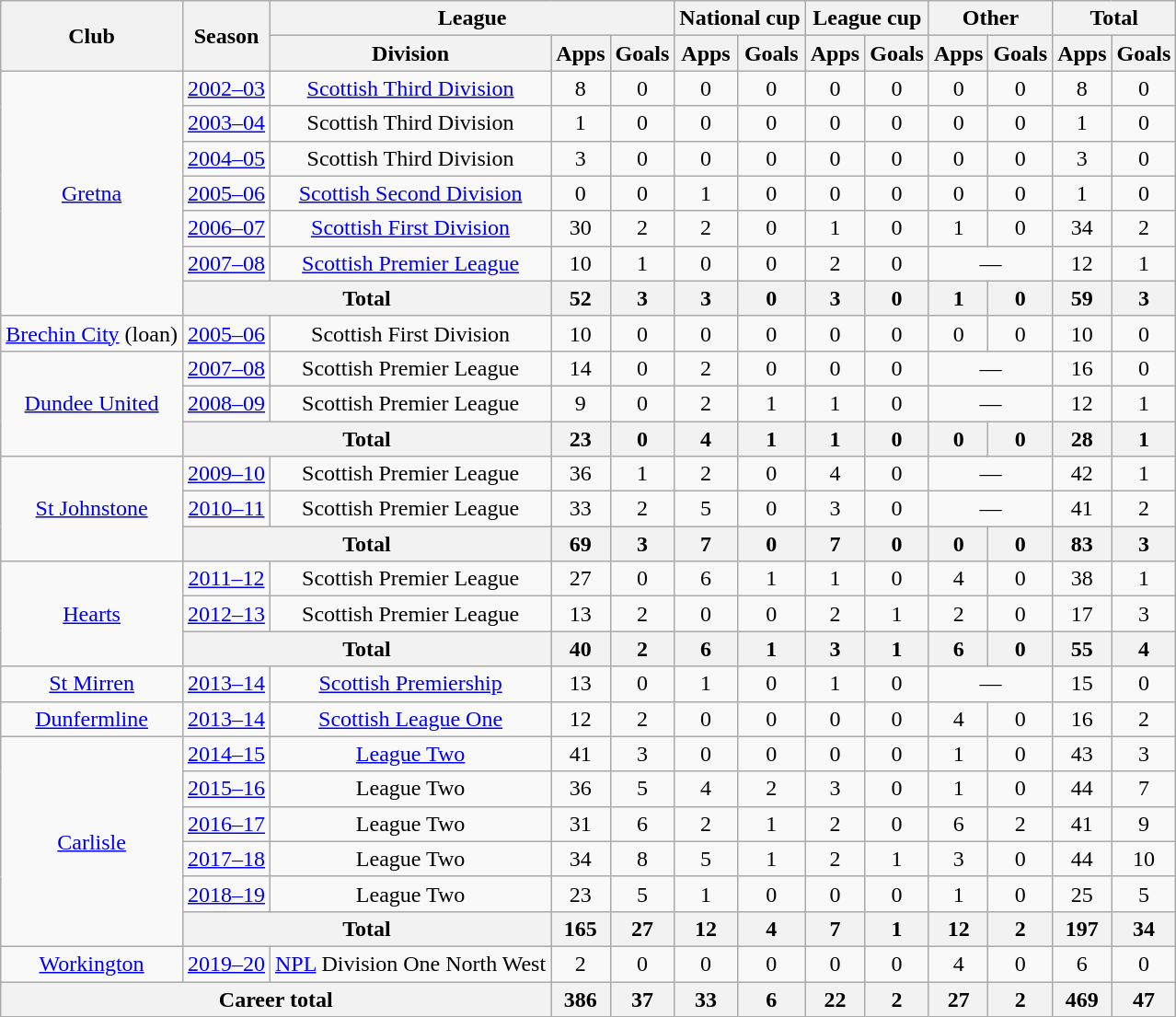<table class="wikitable" style="text-align:center">
<tr>
<th rowspan="2">Club</th>
<th rowspan="2">Season</th>
<th colspan="3">League</th>
<th colspan="2">National cup</th>
<th colspan="2">League cup</th>
<th colspan="2">Other</th>
<th colspan="2">Total</th>
</tr>
<tr>
<th>Division</th>
<th>Apps</th>
<th>Goals</th>
<th>Apps</th>
<th>Goals</th>
<th>Apps</th>
<th>Goals</th>
<th>Apps</th>
<th>Goals</th>
<th>Apps</th>
<th>Goals</th>
</tr>
<tr>
<td rowspan="7"><a href='#'>Gretna</a></td>
<td><a href='#'>2002–03</a></td>
<td><a href='#'>Scottish Third Division</a></td>
<td>8</td>
<td>0</td>
<td>0</td>
<td>0</td>
<td>0</td>
<td>0</td>
<td>0</td>
<td>0</td>
<td>8</td>
<td>0</td>
</tr>
<tr>
<td><a href='#'>2003–04</a></td>
<td>Scottish Third Division</td>
<td>1</td>
<td>0</td>
<td>0</td>
<td>0</td>
<td>0</td>
<td>0</td>
<td>0</td>
<td>0</td>
<td>1</td>
<td>0</td>
</tr>
<tr>
<td><a href='#'>2004–05</a></td>
<td>Scottish Third Division</td>
<td>3</td>
<td>0</td>
<td>0</td>
<td>0</td>
<td>0</td>
<td>0</td>
<td>0</td>
<td>0</td>
<td>3</td>
<td>0</td>
</tr>
<tr>
<td><a href='#'>2005–06</a></td>
<td><a href='#'>Scottish Second Division</a></td>
<td>0</td>
<td>0</td>
<td>1</td>
<td>0</td>
<td>0</td>
<td>0</td>
<td>0</td>
<td>0</td>
<td>1</td>
<td>0</td>
</tr>
<tr>
<td><a href='#'>2006–07</a></td>
<td><a href='#'>Scottish First Division</a></td>
<td>30</td>
<td>2</td>
<td>2</td>
<td>0</td>
<td>1</td>
<td>0</td>
<td>1</td>
<td>0</td>
<td>34</td>
<td>2</td>
</tr>
<tr>
<td><a href='#'>2007–08</a></td>
<td><a href='#'>Scottish Premier League</a></td>
<td>10</td>
<td>1</td>
<td>0</td>
<td>0</td>
<td>2</td>
<td>0</td>
<td colspan="2">—</td>
<td>12</td>
<td>1</td>
</tr>
<tr>
<th colspan="2">Total</th>
<th>52</th>
<th>3</th>
<th>3</th>
<th>0</th>
<th>3</th>
<th>0</th>
<th>1</th>
<th>0</th>
<th>59</th>
<th>3</th>
</tr>
<tr>
<td><a href='#'>Brechin City</a> (loan)</td>
<td><a href='#'>2005–06</a></td>
<td>Scottish First Division</td>
<td>10</td>
<td>0</td>
<td>0</td>
<td>0</td>
<td>0</td>
<td>0</td>
<td>0</td>
<td>0</td>
<td>10</td>
<td>0</td>
</tr>
<tr>
<td rowspan="3"><a href='#'>Dundee United</a></td>
<td><a href='#'>2007–08</a></td>
<td>Scottish Premier League</td>
<td>14</td>
<td>0</td>
<td>2</td>
<td>0</td>
<td>0</td>
<td>0</td>
<td colspan="2">—</td>
<td>16</td>
<td>0</td>
</tr>
<tr>
<td><a href='#'>2008–09</a></td>
<td>Scottish Premier League</td>
<td>9</td>
<td>0</td>
<td>2</td>
<td>1</td>
<td>1</td>
<td>0</td>
<td colspan="2">—</td>
<td>12</td>
<td>1</td>
</tr>
<tr>
<th colspan="2">Total</th>
<th>23</th>
<th>0</th>
<th>4</th>
<th>1</th>
<th>1</th>
<th>0</th>
<th>0</th>
<th>0</th>
<th>28</th>
<th>1</th>
</tr>
<tr>
<td rowspan="3"><a href='#'>St Johnstone</a></td>
<td><a href='#'>2009–10</a></td>
<td>Scottish Premier League</td>
<td>36</td>
<td>1</td>
<td>2</td>
<td>0</td>
<td>4</td>
<td>0</td>
<td colspan="2">—</td>
<td>42</td>
<td>1</td>
</tr>
<tr>
<td><a href='#'>2010–11</a></td>
<td>Scottish Premier League</td>
<td>33</td>
<td>2</td>
<td>5</td>
<td>0</td>
<td>3</td>
<td>0</td>
<td colspan="2">—</td>
<td>41</td>
<td>2</td>
</tr>
<tr>
<th colspan="2">Total</th>
<th>69</th>
<th>3</th>
<th>7</th>
<th>0</th>
<th>7</th>
<th>0</th>
<th>0</th>
<th>0</th>
<th>83</th>
<th>3</th>
</tr>
<tr>
<td rowspan="3"><a href='#'>Hearts</a></td>
<td><a href='#'>2011–12</a></td>
<td>Scottish Premier League</td>
<td>27</td>
<td>0</td>
<td>6</td>
<td>1</td>
<td>1</td>
<td>0</td>
<td>4</td>
<td>0</td>
<td>38</td>
<td>1</td>
</tr>
<tr>
<td><a href='#'>2012–13</a></td>
<td>Scottish Premier League</td>
<td>13</td>
<td>2</td>
<td>0</td>
<td>0</td>
<td>2</td>
<td>1</td>
<td>2</td>
<td>0</td>
<td>17</td>
<td>3</td>
</tr>
<tr>
<th colspan="2">Total</th>
<th>40</th>
<th>2</th>
<th>6</th>
<th>1</th>
<th>3</th>
<th>1</th>
<th>6</th>
<th>0</th>
<th>55</th>
<th>4</th>
</tr>
<tr>
<td><a href='#'>St Mirren</a></td>
<td><a href='#'>2013–14</a></td>
<td><a href='#'>Scottish Premiership</a></td>
<td>13</td>
<td>0</td>
<td>1</td>
<td>0</td>
<td>1</td>
<td>0</td>
<td colspan="2">—</td>
<td>15</td>
<td>0</td>
</tr>
<tr>
<td><a href='#'>Dunfermline</a></td>
<td><a href='#'>2013–14</a></td>
<td><a href='#'>Scottish League One</a></td>
<td>12</td>
<td>2</td>
<td>0</td>
<td>0</td>
<td>0</td>
<td>0</td>
<td>4</td>
<td>0</td>
<td>16</td>
<td>2</td>
</tr>
<tr>
<td rowspan="6"><a href='#'>Carlisle</a></td>
<td><a href='#'>2014–15</a></td>
<td><a href='#'>League Two</a></td>
<td>41</td>
<td>3</td>
<td>0</td>
<td>0</td>
<td>0</td>
<td>0</td>
<td>1</td>
<td>0</td>
<td>43</td>
<td>3</td>
</tr>
<tr>
<td><a href='#'>2015–16</a></td>
<td>League Two</td>
<td>36</td>
<td>5</td>
<td>4</td>
<td>2</td>
<td>3</td>
<td>0</td>
<td>1</td>
<td>0</td>
<td>44</td>
<td>7</td>
</tr>
<tr>
<td><a href='#'>2016–17</a></td>
<td>League Two</td>
<td>31</td>
<td>6</td>
<td>2</td>
<td>1</td>
<td>2</td>
<td>0</td>
<td>6</td>
<td>2</td>
<td>41</td>
<td>9</td>
</tr>
<tr>
<td><a href='#'>2017–18</a></td>
<td>League Two</td>
<td>34</td>
<td>8</td>
<td>5</td>
<td>1</td>
<td>2</td>
<td>1</td>
<td>3</td>
<td>0</td>
<td>44</td>
<td>10</td>
</tr>
<tr>
<td><a href='#'>2018–19</a></td>
<td>League Two</td>
<td>23</td>
<td>5</td>
<td>1</td>
<td>0</td>
<td>0</td>
<td>0</td>
<td>1</td>
<td>0</td>
<td>25</td>
<td>5</td>
</tr>
<tr>
<th colspan="2">Total</th>
<th>165</th>
<th>27</th>
<th>12</th>
<th>4</th>
<th>7</th>
<th>1</th>
<th>12</th>
<th>2</th>
<th>197</th>
<th>34</th>
</tr>
<tr>
<td><a href='#'>Workington</a></td>
<td><a href='#'>2019–20</a></td>
<td><a href='#'>NPL</a> Division One North West</td>
<td>2</td>
<td>0</td>
<td>0</td>
<td>0</td>
<td>0</td>
<td>0</td>
<td>4</td>
<td>0</td>
<td>6</td>
<td>0</td>
</tr>
<tr>
<th colspan="3">Career total</th>
<th>386</th>
<th>37</th>
<th>33</th>
<th>6</th>
<th>22</th>
<th>2</th>
<th>27</th>
<th>2</th>
<th>469</th>
<th>47</th>
</tr>
</table>
